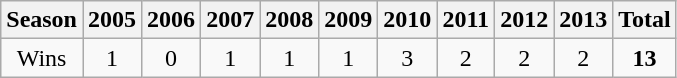<table class=wikitable>
<tr>
<th>Season</th>
<th>2005</th>
<th>2006</th>
<th>2007</th>
<th>2008</th>
<th>2009</th>
<th>2010</th>
<th>2011</th>
<th>2012</th>
<th>2013</th>
<th><strong>Total</strong></th>
</tr>
<tr align=center>
<td>Wins</td>
<td>1</td>
<td>0</td>
<td>1</td>
<td>1</td>
<td>1</td>
<td>3</td>
<td>2</td>
<td>2</td>
<td>2</td>
<td><strong>13</strong></td>
</tr>
</table>
